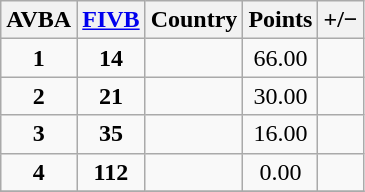<table class="wikitable" style="text-align: center;">
<tr>
<th>AVBA</th>
<th><a href='#'>FIVB</a></th>
<th>Country</th>
<th>Points</th>
<th>+/−</th>
</tr>
<tr>
<td><strong>1</strong></td>
<td><strong>14</strong></td>
<td align=left></td>
<td>66.00</td>
<td></td>
</tr>
<tr>
<td><strong>2</strong></td>
<td><strong>21</strong></td>
<td align=left></td>
<td>30.00</td>
<td></td>
</tr>
<tr>
<td><strong>3</strong></td>
<td><strong>35</strong></td>
<td align=left></td>
<td>16.00</td>
<td></td>
</tr>
<tr>
<td><strong>4</strong></td>
<td><strong>112</strong></td>
<td align=left></td>
<td>0.00</td>
<td></td>
</tr>
<tr>
</tr>
</table>
